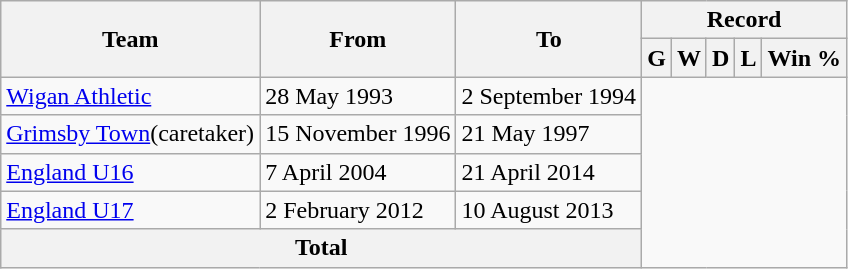<table class="wikitable" style="text-align: center">
<tr>
<th rowspan=2>Team</th>
<th rowspan=2>From</th>
<th rowspan=2>To</th>
<th colspan=5>Record</th>
</tr>
<tr>
<th>G</th>
<th>W</th>
<th>D</th>
<th>L</th>
<th>Win %</th>
</tr>
<tr>
<td align="left"><a href='#'>Wigan Athletic</a></td>
<td align="left">28 May 1993</td>
<td align="left">2 September 1994<br></td>
</tr>
<tr>
<td align="left"><a href='#'>Grimsby Town</a>(caretaker)</td>
<td align="left">15 November 1996</td>
<td align="left">21 May 1997<br></td>
</tr>
<tr>
<td align="left"><a href='#'>England U16</a></td>
<td align="left">7 April 2004</td>
<td align="left">21 April 2014<br></td>
</tr>
<tr>
<td align="left"><a href='#'>England U17</a></td>
<td align="left">2 February 2012</td>
<td align="left">10 August 2013<br></td>
</tr>
<tr>
<th colspan=3>Total<br></th>
</tr>
</table>
